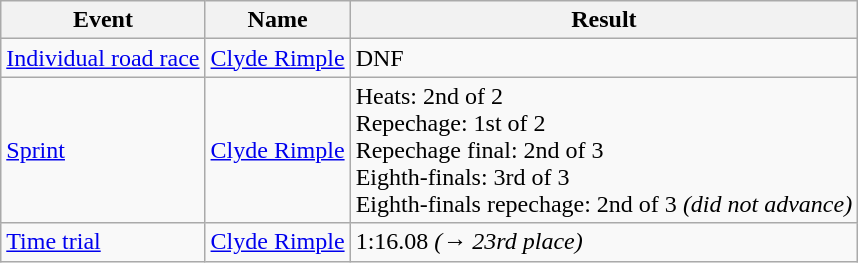<table class="wikitable">
<tr>
<th>Event</th>
<th>Name</th>
<th>Result</th>
</tr>
<tr>
<td><a href='#'>Individual road race</a></td>
<td><a href='#'>Clyde Rimple</a></td>
<td>DNF</td>
</tr>
<tr>
<td><a href='#'>Sprint</a></td>
<td><a href='#'>Clyde Rimple</a></td>
<td>Heats: 2nd of 2<br>Repechage: 1st of 2<br>Repechage final: 2nd of 3<br>Eighth-finals: 3rd of 3<br>Eighth-finals repechage: 2nd of 3 <em>(did not advance)</em></td>
</tr>
<tr>
<td><a href='#'>Time trial</a></td>
<td><a href='#'>Clyde Rimple</a></td>
<td>1:16.08 <em>(→ 23rd place)</em></td>
</tr>
</table>
